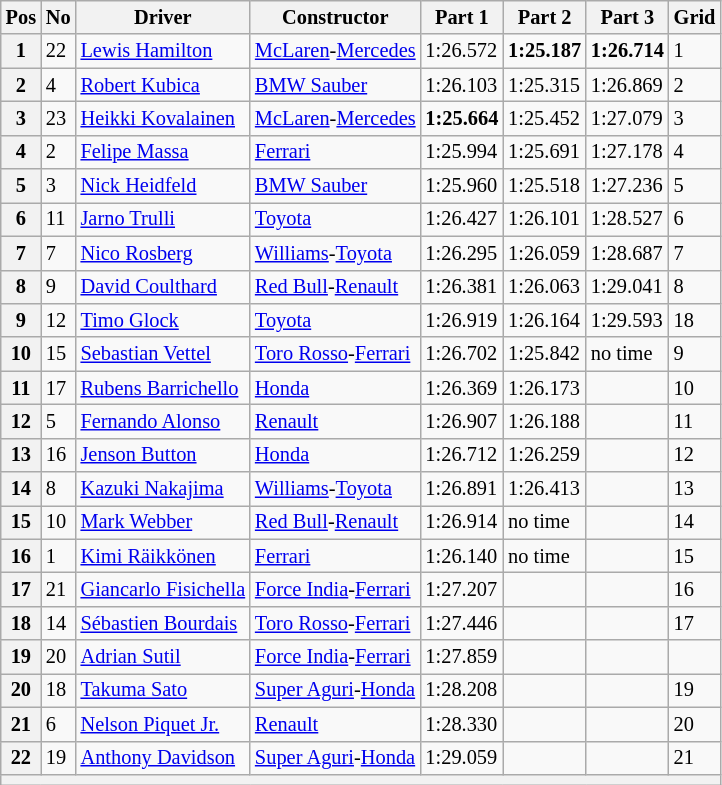<table class="wikitable sortable" style="font-size:85%">
<tr>
<th>Pos</th>
<th>No</th>
<th>Driver</th>
<th>Constructor</th>
<th>Part 1</th>
<th>Part 2</th>
<th>Part 3</th>
<th>Grid</th>
</tr>
<tr>
<th>1</th>
<td>22</td>
<td> <a href='#'>Lewis Hamilton</a></td>
<td><a href='#'>McLaren</a>-<a href='#'>Mercedes</a></td>
<td>1:26.572</td>
<td><strong>1:25.187</strong></td>
<td><strong>1:26.714</strong></td>
<td>1</td>
</tr>
<tr>
<th>2</th>
<td>4</td>
<td> <a href='#'>Robert Kubica</a></td>
<td><a href='#'>BMW Sauber</a></td>
<td>1:26.103</td>
<td>1:25.315</td>
<td>1:26.869</td>
<td>2</td>
</tr>
<tr>
<th>3</th>
<td>23</td>
<td> <a href='#'>Heikki Kovalainen</a></td>
<td><a href='#'>McLaren</a>-<a href='#'>Mercedes</a></td>
<td><strong>1:25.664</strong></td>
<td>1:25.452</td>
<td>1:27.079</td>
<td>3</td>
</tr>
<tr>
<th>4</th>
<td>2</td>
<td> <a href='#'>Felipe Massa</a></td>
<td><a href='#'>Ferrari</a></td>
<td>1:25.994</td>
<td>1:25.691</td>
<td>1:27.178</td>
<td>4</td>
</tr>
<tr>
<th>5</th>
<td>3</td>
<td> <a href='#'>Nick Heidfeld</a></td>
<td><a href='#'>BMW Sauber</a></td>
<td>1:25.960</td>
<td>1:25.518</td>
<td>1:27.236</td>
<td>5</td>
</tr>
<tr>
<th>6</th>
<td>11</td>
<td> <a href='#'>Jarno Trulli</a></td>
<td><a href='#'>Toyota</a></td>
<td>1:26.427</td>
<td>1:26.101</td>
<td>1:28.527</td>
<td>6</td>
</tr>
<tr>
<th>7</th>
<td>7</td>
<td> <a href='#'>Nico Rosberg</a></td>
<td><a href='#'>Williams</a>-<a href='#'>Toyota</a></td>
<td>1:26.295</td>
<td>1:26.059</td>
<td>1:28.687</td>
<td>7</td>
</tr>
<tr>
<th>8</th>
<td>9</td>
<td> <a href='#'>David Coulthard</a></td>
<td><a href='#'>Red Bull</a>-<a href='#'>Renault</a></td>
<td>1:26.381</td>
<td>1:26.063</td>
<td>1:29.041</td>
<td>8</td>
</tr>
<tr>
<th>9</th>
<td>12</td>
<td> <a href='#'>Timo Glock</a></td>
<td><a href='#'>Toyota</a></td>
<td>1:26.919</td>
<td>1:26.164</td>
<td>1:29.593</td>
<td>18</td>
</tr>
<tr>
<th>10</th>
<td>15</td>
<td> <a href='#'>Sebastian Vettel</a></td>
<td><a href='#'>Toro Rosso</a>-<a href='#'>Ferrari</a></td>
<td>1:26.702</td>
<td>1:25.842</td>
<td>no time</td>
<td>9</td>
</tr>
<tr>
<th>11</th>
<td>17</td>
<td> <a href='#'>Rubens Barrichello</a></td>
<td><a href='#'>Honda</a></td>
<td>1:26.369</td>
<td>1:26.173</td>
<td></td>
<td>10</td>
</tr>
<tr>
<th>12</th>
<td>5</td>
<td> <a href='#'>Fernando Alonso</a></td>
<td><a href='#'>Renault</a></td>
<td>1:26.907</td>
<td>1:26.188</td>
<td></td>
<td>11</td>
</tr>
<tr>
<th>13</th>
<td>16</td>
<td> <a href='#'>Jenson Button</a></td>
<td><a href='#'>Honda</a></td>
<td>1:26.712</td>
<td>1:26.259</td>
<td></td>
<td>12</td>
</tr>
<tr>
<th>14</th>
<td>8</td>
<td> <a href='#'>Kazuki Nakajima</a></td>
<td><a href='#'>Williams</a>-<a href='#'>Toyota</a></td>
<td>1:26.891</td>
<td>1:26.413</td>
<td></td>
<td>13</td>
</tr>
<tr>
<th>15</th>
<td>10</td>
<td> <a href='#'>Mark Webber</a></td>
<td><a href='#'>Red Bull</a>-<a href='#'>Renault</a></td>
<td>1:26.914</td>
<td>no time</td>
<td></td>
<td>14</td>
</tr>
<tr>
<th>16</th>
<td>1</td>
<td> <a href='#'>Kimi Räikkönen</a></td>
<td><a href='#'>Ferrari</a></td>
<td>1:26.140</td>
<td>no time</td>
<td></td>
<td>15</td>
</tr>
<tr>
<th>17</th>
<td>21</td>
<td> <a href='#'>Giancarlo Fisichella</a></td>
<td><a href='#'>Force India</a>-<a href='#'>Ferrari</a></td>
<td>1:27.207</td>
<td></td>
<td></td>
<td>16</td>
</tr>
<tr>
<th>18</th>
<td>14</td>
<td> <a href='#'>Sébastien Bourdais</a></td>
<td><a href='#'>Toro Rosso</a>-<a href='#'>Ferrari</a></td>
<td>1:27.446</td>
<td></td>
<td></td>
<td>17</td>
</tr>
<tr>
<th>19</th>
<td>20</td>
<td> <a href='#'>Adrian Sutil</a></td>
<td><a href='#'>Force India</a>-<a href='#'>Ferrari</a></td>
<td>1:27.859</td>
<td></td>
<td></td>
<td></td>
</tr>
<tr>
<th>20</th>
<td>18</td>
<td> <a href='#'>Takuma Sato</a></td>
<td><a href='#'>Super Aguri</a>-<a href='#'>Honda</a></td>
<td>1:28.208</td>
<td></td>
<td></td>
<td>19</td>
</tr>
<tr>
<th>21</th>
<td>6</td>
<td> <a href='#'>Nelson Piquet Jr.</a></td>
<td><a href='#'>Renault</a></td>
<td>1:28.330</td>
<td></td>
<td></td>
<td>20</td>
</tr>
<tr>
<th>22</th>
<td>19</td>
<td> <a href='#'>Anthony Davidson</a></td>
<td><a href='#'>Super Aguri</a>-<a href='#'>Honda</a></td>
<td>1:29.059</td>
<td></td>
<td></td>
<td>21</td>
</tr>
<tr>
<th colspan="8"></th>
</tr>
</table>
